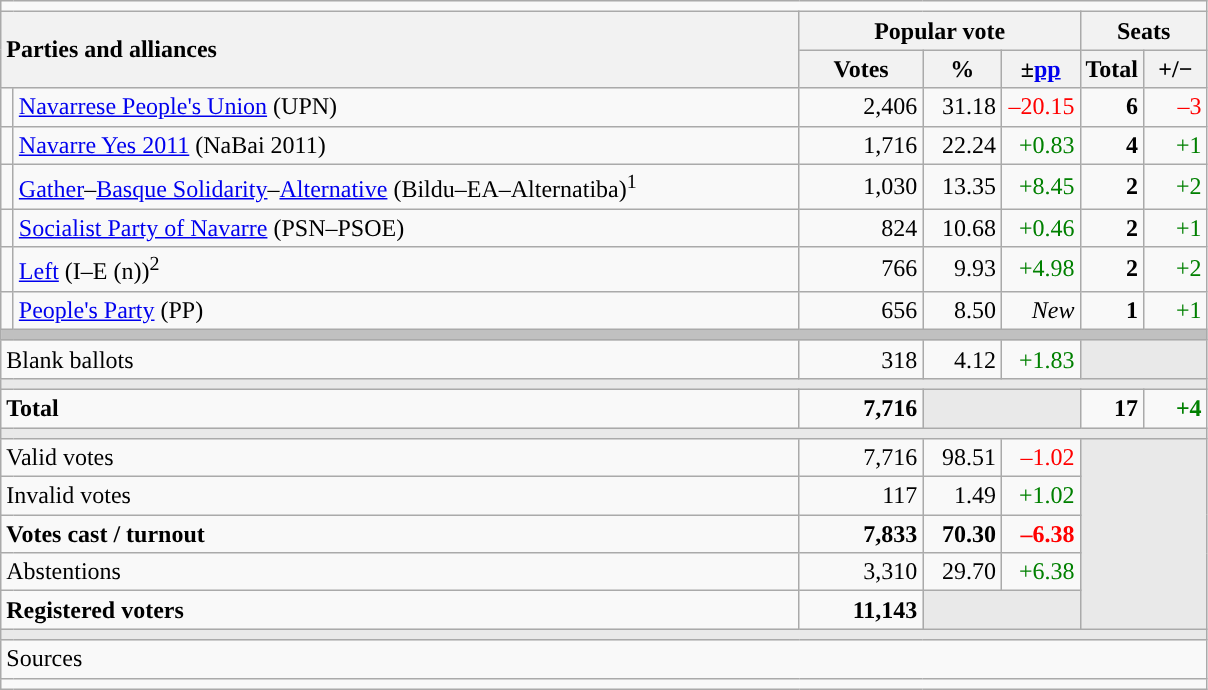<table class="wikitable" style="text-align:right;">
<tr>
<td colspan="7"></td>
</tr>
<tr>
<th style="text-align:left;" rowspan="2" colspan="2" width="525">Parties and alliances</th>
<th colspan="3">Popular vote</th>
<th colspan="2">Seats</th>
</tr>
<tr>
<th width="75">Votes</th>
<th width="45">%</th>
<th width="45">±<a href='#'>pp</a></th>
<th width="35">Total</th>
<th width="35">+/−</th>
</tr>
<tr>
<td width="1" style="color:inherit;background:"></td>
<td align="left"><a href='#'>Navarrese People's Union</a> (UPN)</td>
<td>2,406</td>
<td>31.18</td>
<td style="color:red;">–20.15</td>
<td><strong>6</strong></td>
<td style="color:red;">–3</td>
</tr>
<tr>
<td style="color:inherit;background:"></td>
<td align="left"><a href='#'>Navarre Yes 2011</a> (NaBai 2011)</td>
<td>1,716</td>
<td>22.24</td>
<td style="color:green;">+0.83</td>
<td><strong>4</strong></td>
<td style="color:green;">+1</td>
</tr>
<tr>
<td style="color:inherit;background:"></td>
<td align="left"><a href='#'>Gather</a>–<a href='#'>Basque Solidarity</a>–<a href='#'>Alternative</a> (Bildu–EA–Alternatiba)<sup>1</sup></td>
<td>1,030</td>
<td>13.35</td>
<td style="color:green;">+8.45</td>
<td><strong>2</strong></td>
<td style="color:green;">+2</td>
</tr>
<tr>
<td style="color:inherit;background:"></td>
<td align="left"><a href='#'>Socialist Party of Navarre</a> (PSN–PSOE)</td>
<td>824</td>
<td>10.68</td>
<td style="color:green;">+0.46</td>
<td><strong>2</strong></td>
<td style="color:green;">+1</td>
</tr>
<tr>
<td style="color:inherit;background:"></td>
<td align="left"><a href='#'>Left</a> (I–E (n))<sup>2</sup></td>
<td>766</td>
<td>9.93</td>
<td style="color:green;">+4.98</td>
<td><strong>2</strong></td>
<td style="color:green;">+2</td>
</tr>
<tr>
<td style="color:inherit;background:"></td>
<td align="left"><a href='#'>People's Party</a> (PP)</td>
<td>656</td>
<td>8.50</td>
<td><em>New</em></td>
<td><strong>1</strong></td>
<td style="color:green;">+1</td>
</tr>
<tr>
<td colspan="7" bgcolor="#C0C0C0"></td>
</tr>
<tr>
<td align="left" colspan="2">Blank ballots</td>
<td>318</td>
<td>4.12</td>
<td style="color:green;">+1.83</td>
<td bgcolor="#E9E9E9" colspan="2"></td>
</tr>
<tr>
<td colspan="7" bgcolor="#E9E9E9"></td>
</tr>
<tr style="font-weight:bold;">
<td align="left" colspan="2">Total</td>
<td>7,716</td>
<td bgcolor="#E9E9E9" colspan="2"></td>
<td>17</td>
<td style="color:green;">+4</td>
</tr>
<tr>
<td colspan="7" bgcolor="#E9E9E9"></td>
</tr>
<tr>
<td align="left" colspan="2">Valid votes</td>
<td>7,716</td>
<td>98.51</td>
<td style="color:red;">–1.02</td>
<td bgcolor="#E9E9E9" colspan="2" rowspan="5"></td>
</tr>
<tr>
<td align="left" colspan="2">Invalid votes</td>
<td>117</td>
<td>1.49</td>
<td style="color:green;">+1.02</td>
</tr>
<tr style="font-weight:bold;">
<td align="left" colspan="2">Votes cast / turnout</td>
<td>7,833</td>
<td>70.30</td>
<td style="color:red;">–6.38</td>
</tr>
<tr>
<td align="left" colspan="2">Abstentions</td>
<td>3,310</td>
<td>29.70</td>
<td style="color:green;">+6.38</td>
</tr>
<tr style="font-weight:bold;">
<td align="left" colspan="2">Registered voters</td>
<td>11,143</td>
<td bgcolor="#E9E9E9" colspan="2"></td>
</tr>
<tr>
<td colspan="7" bgcolor="#E9E9E9"></td>
</tr>
<tr>
<td align="left" colspan="7">Sources</td>
</tr>
<tr>
<td colspan="7" style="text-align:left; max-width:790px;"></td>
</tr>
</table>
